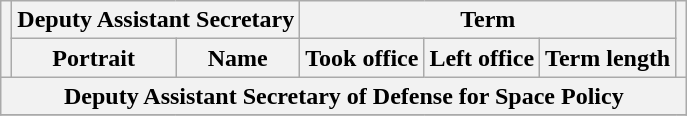<table class="wikitable sortable">
<tr>
<th rowspan=2></th>
<th colspan=2>Deputy Assistant Secretary</th>
<th colspan=3>Term</th>
<th rowspan=2></th>
</tr>
<tr>
<th>Portrait</th>
<th>Name</th>
<th>Took office</th>
<th>Left office</th>
<th>Term length</th>
</tr>
<tr>
<th colspan=7>Deputy Assistant Secretary of Defense for Space Policy</th>
</tr>
<tr>
</tr>
</table>
